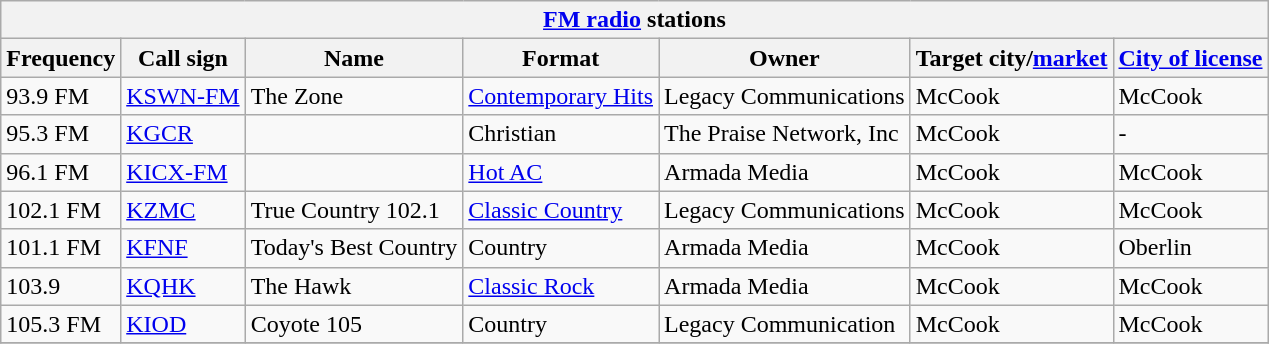<table class="wikitable">
<tr>
<th align="center" colspan="7"><strong><a href='#'>FM radio</a> stations</strong></th>
</tr>
<tr>
<th>Frequency</th>
<th>Call sign</th>
<th>Name</th>
<th>Format</th>
<th>Owner</th>
<th>Target city/<a href='#'>market</a></th>
<th><a href='#'>City of license</a></th>
</tr>
<tr>
<td>93.9 FM</td>
<td><a href='#'>KSWN-FM</a></td>
<td>The Zone</td>
<td><a href='#'>Contemporary Hits</a></td>
<td>Legacy Communications</td>
<td>McCook</td>
<td>McCook</td>
</tr>
<tr>
<td>95.3 FM</td>
<td><a href='#'>KGCR</a></td>
<td></td>
<td>Christian</td>
<td>The Praise Network, Inc</td>
<td>McCook</td>
<td McCook>-</td>
</tr>
<tr>
<td>96.1 FM</td>
<td><a href='#'>KICX-FM</a></td>
<td></td>
<td><a href='#'>Hot AC</a></td>
<td>Armada Media</td>
<td>McCook</td>
<td>McCook</td>
</tr>
<tr>
<td>102.1 FM</td>
<td><a href='#'>KZMC</a></td>
<td>True Country 102.1</td>
<td><a href='#'>Classic Country</a></td>
<td>Legacy Communications</td>
<td>McCook</td>
<td>McCook</td>
</tr>
<tr>
<td>101.1 FM</td>
<td><a href='#'>KFNF</a></td>
<td>Today's Best Country</td>
<td>Country</td>
<td>Armada Media</td>
<td>McCook</td>
<td>Oberlin</td>
</tr>
<tr>
<td>103.9</td>
<td><a href='#'>KQHK</a></td>
<td>The Hawk</td>
<td><a href='#'>Classic Rock</a></td>
<td>Armada Media</td>
<td>McCook</td>
<td>McCook</td>
</tr>
<tr>
<td>105.3 FM</td>
<td><a href='#'>KIOD</a></td>
<td>Coyote 105</td>
<td>Country</td>
<td>Legacy Communication</td>
<td>McCook</td>
<td>McCook</td>
</tr>
<tr>
</tr>
</table>
